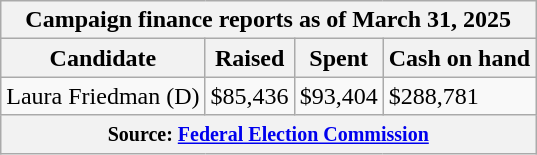<table class="wikitable sortable">
<tr>
<th colspan=4>Campaign finance reports as of March 31, 2025</th>
</tr>
<tr style="text-align:center;">
<th>Candidate</th>
<th>Raised</th>
<th>Spent</th>
<th>Cash on hand</th>
</tr>
<tr>
<td>Laura Friedman (D)</td>
<td>$85,436</td>
<td>$93,404</td>
<td>$288,781</td>
</tr>
<tr>
<th colspan="4"><small>Source: <a href='#'>Federal Election Commission</a></small></th>
</tr>
</table>
